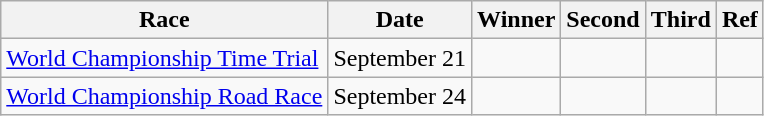<table class="wikitable">
<tr>
<th>Race</th>
<th>Date</th>
<th>Winner</th>
<th>Second</th>
<th>Third</th>
<th>Ref</th>
</tr>
<tr>
<td><a href='#'>World Championship Time Trial</a></td>
<td>September 21</td>
<td></td>
<td></td>
<td></td>
<td></td>
</tr>
<tr>
<td><a href='#'>World Championship Road Race</a></td>
<td>September 24</td>
<td></td>
<td></td>
<td></td>
<td></td>
</tr>
</table>
